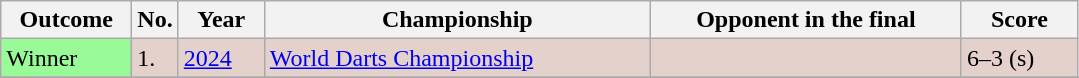<table class="sortable wikitable">
<tr>
<th width="80">Outcome</th>
<th width="20">No.</th>
<th width="50">Year</th>
<th style="width:250px;">Championship</th>
<th style="width:200px;">Opponent in the final</th>
<th width="70">Score</th>
</tr>
<tr style="background:#e5d1cb;">
<td style="background:#98FB98">Winner</td>
<td>1.</td>
<td><a href='#'>2024</a></td>
<td><a href='#'>World Darts Championship</a></td>
<td></td>
<td style="background:#e5d1cb;">6–3 (s)</td>
</tr>
<tr style="background:#d0f0c0;">
</tr>
</table>
